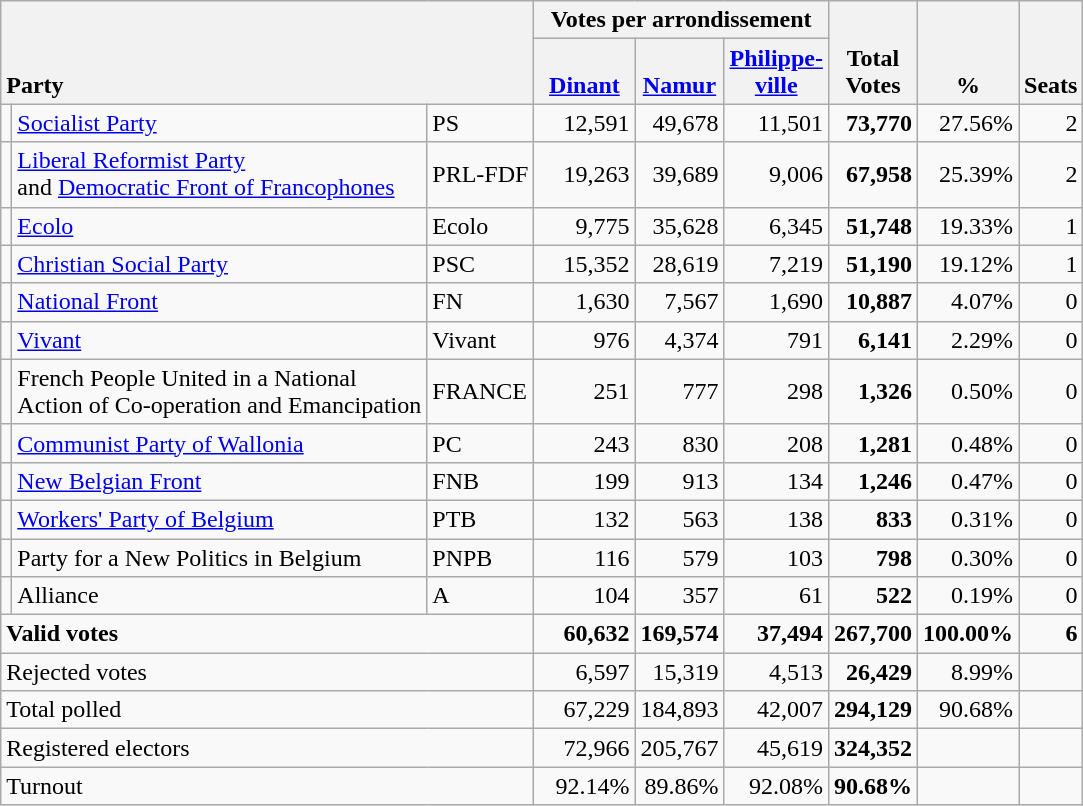<table class="wikitable" border="1" style="text-align:right;">
<tr>
<th style="text-align:left;" valign=bottom rowspan=2 colspan=3>Party</th>
<th colspan=3>Votes per arrondissement</th>
<th align=center valign=bottom rowspan=2 width="50">Total Votes</th>
<th align=center valign=bottom rowspan=2 width="50">%</th>
<th align=center valign=bottom rowspan=2>Seats</th>
</tr>
<tr>
<th align=center valign=bottom width="60"><a href='#'>Dinant</a></th>
<th align=center valign=bottom width="50"><a href='#'>Namur</a></th>
<th align=center valign=bottom width="50"><a href='#'>Philippe- ville</a></th>
</tr>
<tr>
<td></td>
<td align=left><a href='#'>Socialist Party</a></td>
<td align=left>PS</td>
<td>12,591</td>
<td>49,678</td>
<td>11,501</td>
<td><strong>73,770</strong></td>
<td>27.56%</td>
<td>2</td>
</tr>
<tr>
<td></td>
<td align=left><a href='#'>Liberal Reformist Party</a><br>and <a href='#'>Democratic Front of Francophones</a></td>
<td align=left>PRL-FDF</td>
<td>19,263</td>
<td>39,689</td>
<td>9,006</td>
<td><strong>67,958</strong></td>
<td>25.39%</td>
<td>2</td>
</tr>
<tr>
<td></td>
<td align=left><a href='#'>Ecolo</a></td>
<td align=left>Ecolo</td>
<td>9,775</td>
<td>35,628</td>
<td>6,345</td>
<td><strong>51,748</strong></td>
<td>19.33%</td>
<td>1</td>
</tr>
<tr>
<td></td>
<td align=left><a href='#'>Christian Social Party</a></td>
<td align=left>PSC</td>
<td>15,352</td>
<td>28,619</td>
<td>7,219</td>
<td><strong>51,190</strong></td>
<td>19.12%</td>
<td>1</td>
</tr>
<tr>
<td></td>
<td align=left><a href='#'>National Front</a></td>
<td align=left>FN</td>
<td>1,630</td>
<td>7,567</td>
<td>1,690</td>
<td><strong>10,887</strong></td>
<td>4.07%</td>
<td>0</td>
</tr>
<tr>
<td></td>
<td align=left><a href='#'>Vivant</a></td>
<td align=left>Vivant</td>
<td>976</td>
<td>4,374</td>
<td>791</td>
<td><strong>6,141</strong></td>
<td>2.29%</td>
<td>0</td>
</tr>
<tr>
<td></td>
<td align=left>French People United in a National<br>Action of Co-operation and Emancipation</td>
<td align=left>FRANCE</td>
<td>251</td>
<td>777</td>
<td>298</td>
<td><strong>1,326</strong></td>
<td>0.50%</td>
<td>0</td>
</tr>
<tr>
<td></td>
<td align=left><a href='#'>Communist Party of Wallonia</a></td>
<td align=left>PC</td>
<td>243</td>
<td>830</td>
<td>208</td>
<td><strong>1,281</strong></td>
<td>0.48%</td>
<td>0</td>
</tr>
<tr>
<td></td>
<td align=left><a href='#'>New Belgian Front</a></td>
<td align=left>FNB</td>
<td>199</td>
<td>913</td>
<td>134</td>
<td><strong>1,246</strong></td>
<td>0.47%</td>
<td>0</td>
</tr>
<tr>
<td></td>
<td align=left style="white-space: nowrap;"><a href='#'>Workers' Party of Belgium</a></td>
<td align=left>PTB</td>
<td>132</td>
<td>563</td>
<td>138</td>
<td><strong>833</strong></td>
<td>0.31%</td>
<td>0</td>
</tr>
<tr>
<td></td>
<td align=left>Party for a New Politics in Belgium</td>
<td align=left>PNPB</td>
<td>116</td>
<td>579</td>
<td>103</td>
<td><strong>798</strong></td>
<td>0.30%</td>
<td>0</td>
</tr>
<tr>
<td></td>
<td align=left>Alliance</td>
<td align=left>A</td>
<td>104</td>
<td>357</td>
<td>61</td>
<td><strong>522</strong></td>
<td>0.19%</td>
<td>0</td>
</tr>
<tr style="font-weight:bold">
<td align=left colspan=3>Valid votes</td>
<td>60,632</td>
<td>169,574</td>
<td>37,494</td>
<td>267,700</td>
<td>100.00%</td>
<td>6</td>
</tr>
<tr>
<td align=left colspan=3>Rejected votes</td>
<td>6,597</td>
<td>15,319</td>
<td>4,513</td>
<td><strong>26,429</strong></td>
<td>8.99%</td>
<td></td>
</tr>
<tr>
<td align=left colspan=3>Total polled</td>
<td>67,229</td>
<td>184,893</td>
<td>42,007</td>
<td><strong>294,129</strong></td>
<td>90.68%</td>
<td></td>
</tr>
<tr>
<td align=left colspan=3>Registered electors</td>
<td>72,966</td>
<td>205,767</td>
<td>45,619</td>
<td><strong>324,352</strong></td>
<td></td>
<td></td>
</tr>
<tr>
<td align=left colspan=3>Turnout</td>
<td>92.14%</td>
<td>89.86%</td>
<td>92.08%</td>
<td><strong>90.68%</strong></td>
<td></td>
<td></td>
</tr>
</table>
